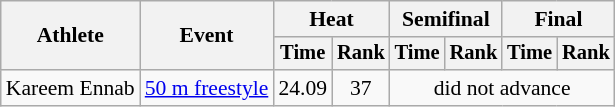<table class=wikitable style="font-size:90%">
<tr>
<th rowspan="2">Athlete</th>
<th rowspan="2">Event</th>
<th colspan="2">Heat</th>
<th colspan="2">Semifinal</th>
<th colspan="2">Final</th>
</tr>
<tr style="font-size:95%">
<th>Time</th>
<th>Rank</th>
<th>Time</th>
<th>Rank</th>
<th>Time</th>
<th>Rank</th>
</tr>
<tr align=center>
<td align=left>Kareem Ennab</td>
<td align=left><a href='#'>50 m freestyle</a></td>
<td>24.09</td>
<td>37</td>
<td colspan=4>did not advance</td>
</tr>
</table>
